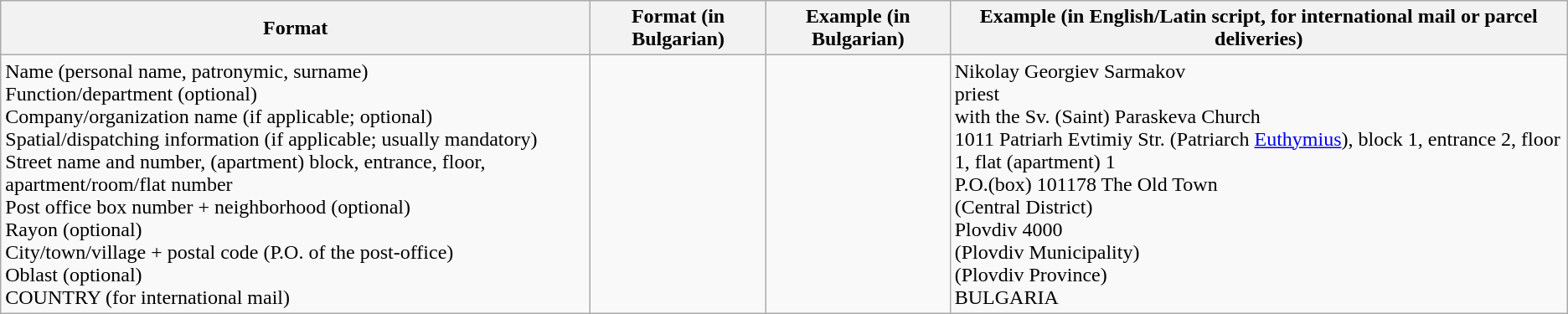<table class="wikitable">
<tr>
<th>Format</th>
<th>Format (in Bulgarian)</th>
<th>Example (in Bulgarian)</th>
<th>Example (in English/Latin script, for international mail or parcel deliveries)</th>
</tr>
<tr>
<td>Name (personal name, patronymic, surname) <br> Function/department (optional) <br> Company/organization name (if applicable; optional) <br> Spatial/dispatching information (if applicable; usually mandatory) <br> Street name and number, (apartment) block, entrance, floor, apartment/room/flat number <br> Post office box number + neighborhood (optional) <br> Rayon (optional) <br> City/town/village + postal code (P.O. of the post-office) <br> Oblast (optional) <br> COUNTRY (for international mail)</td>
<td></td>
<td></td>
<td>Nikolay Georgiev Sarmakov <br> priest <br>with the Sv. (Saint) Paraskeva Church <br> 1011 Patriarh Evtimiy Str. (Patriarch <a href='#'>Euthymius</a>), block 1, entrance 2, floor 1, flat (apartment) 1<br>P.O.(box) 101178 The Old Town<br>(Central District)<br>Plovdiv 4000<br>(Plovdiv Municipality)<br>(Plovdiv Province)<br>BULGARIA</td>
</tr>
</table>
